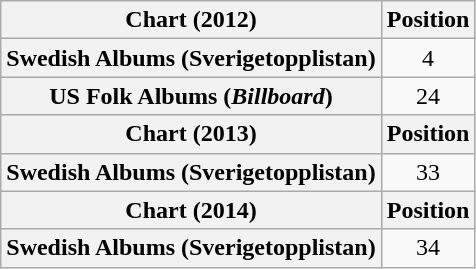<table class="wikitable plainrowheaders" style="text-align:center">
<tr>
<th scope="col">Chart (2012)</th>
<th scope="col">Position</th>
</tr>
<tr>
<th scope="row">Swedish Albums (Sverigetopplistan)</th>
<td>4</td>
</tr>
<tr>
<th scope="row">US Folk Albums (<em>Billboard</em>)</th>
<td>24</td>
</tr>
<tr>
<th scope="col">Chart (2013)</th>
<th scope="col">Position</th>
</tr>
<tr>
<th scope="row">Swedish Albums (Sverigetopplistan)</th>
<td>33</td>
</tr>
<tr>
<th scope="col">Chart (2014)</th>
<th scope="col">Position</th>
</tr>
<tr>
<th scope="row">Swedish Albums (Sverigetopplistan)</th>
<td>34</td>
</tr>
</table>
